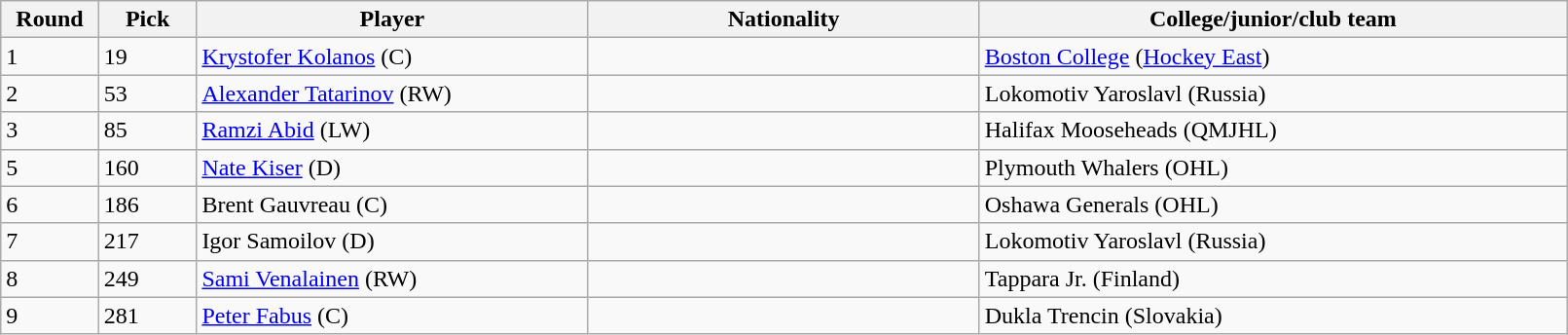<table class="wikitable">
<tr>
<th bgcolor="#DDDDFF" width="5%">Round</th>
<th bgcolor="#DDDDFF" width="5%">Pick</th>
<th bgcolor="#DDDDFF" width="20%">Player</th>
<th bgcolor="#DDDDFF" width="20%">Nationality</th>
<th bgcolor="#DDDDFF" width="30%">College/junior/club team</th>
</tr>
<tr>
<td>1</td>
<td>19</td>
<td><a href='#'>Krystofer Kolanos</a> (C)</td>
<td></td>
<td><a href='#'>Boston College</a> (<a href='#'>Hockey East</a>)</td>
</tr>
<tr>
<td>2</td>
<td>53</td>
<td><a href='#'>Alexander Tatarinov</a> (RW)</td>
<td></td>
<td>Lokomotiv Yaroslavl (Russia)</td>
</tr>
<tr>
<td>3</td>
<td>85</td>
<td><a href='#'>Ramzi Abid</a> (LW)</td>
<td></td>
<td>Halifax Mooseheads (QMJHL)</td>
</tr>
<tr>
<td>5</td>
<td>160</td>
<td><a href='#'>Nate Kiser</a> (D)</td>
<td></td>
<td>Plymouth Whalers (OHL)</td>
</tr>
<tr>
<td>6</td>
<td>186</td>
<td>Brent Gauvreau (C)</td>
<td></td>
<td>Oshawa Generals (OHL)</td>
</tr>
<tr>
<td>7</td>
<td>217</td>
<td>Igor Samoilov (D)</td>
<td></td>
<td>Lokomotiv Yaroslavl (Russia)</td>
</tr>
<tr>
<td>8</td>
<td>249</td>
<td><a href='#'>Sami Venalainen</a> (RW)</td>
<td></td>
<td>Tappara Jr. (Finland)</td>
</tr>
<tr>
<td>9</td>
<td>281</td>
<td><a href='#'>Peter Fabus</a> (C)</td>
<td></td>
<td>Dukla Trencin (Slovakia)</td>
</tr>
</table>
